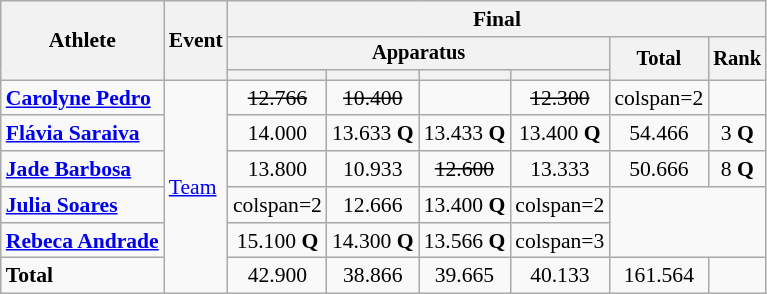<table class="wikitable" style="font-size:90%">
<tr>
<th rowspan=3>Athlete</th>
<th rowspan=3>Event</th>
<th colspan=6>Final</th>
</tr>
<tr style="font-size:95%">
<th colspan=4>Apparatus</th>
<th rowspan=2>Total</th>
<th rowspan=2>Rank</th>
</tr>
<tr style="font-size:95%">
<th></th>
<th></th>
<th></th>
<th></th>
</tr>
<tr align=center>
<td align=left><strong><a href='#'>Carolyne Pedro</a></strong></td>
<td style="text-align:left;" rowspan="6"><a href='#'>Team</a></td>
<td><s>12.766</s></td>
<td><s>10.400</s></td>
<td></td>
<td><s>12.300</s></td>
<td>colspan=2 </td>
</tr>
<tr align=center>
<td align=left><strong><a href='#'>Flávia Saraiva</a></strong></td>
<td>14.000</td>
<td>13.633 <strong>Q</strong></td>
<td>13.433 <strong>Q</strong></td>
<td>13.400 <strong>Q</strong></td>
<td>54.466</td>
<td>3 <strong>Q</strong></td>
</tr>
<tr align=center>
<td align=left><strong><a href='#'>Jade Barbosa</a></strong></td>
<td>13.800</td>
<td>10.933</td>
<td><s>12.600</s></td>
<td>13.333</td>
<td>50.666</td>
<td>8 <strong>Q</strong></td>
</tr>
<tr align=center>
<td align=left><strong><a href='#'>Julia Soares</a></strong></td>
<td>colspan=2 </td>
<td>12.666</td>
<td>13.400 <strong>Q</strong></td>
<td>colspan=2 </td>
</tr>
<tr align=center>
<td align=left><strong><a href='#'>Rebeca Andrade</a></strong></td>
<td>15.100 <strong>Q</strong></td>
<td>14.300 <strong>Q</strong></td>
<td>13.566 <strong>Q</strong></td>
<td>colspan=3 </td>
</tr>
<tr align=center>
<td align=left><strong>Total</strong></td>
<td>42.900</td>
<td>38.866</td>
<td>39.665</td>
<td>40.133</td>
<td>161.564</td>
<td></td>
</tr>
</table>
